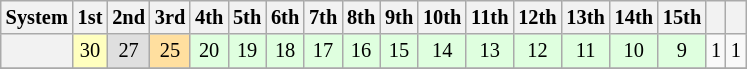<table class="wikitable" style="font-size:85%; text-align:center;">
<tr>
<th>System</th>
<th>1st</th>
<th>2nd</th>
<th>3rd</th>
<th>4th</th>
<th>5th</th>
<th>6th</th>
<th>7th</th>
<th>8th</th>
<th>9th</th>
<th>10th</th>
<th>11th</th>
<th>12th</th>
<th>13th</th>
<th>14th</th>
<th>15th</th>
<th></th>
<th></th>
</tr>
<tr>
<th></th>
<td style="background:#ffffbf;">30</td>
<td style="background:#dfdfdf;">27</td>
<td style="background:#ffdf9f;">25</td>
<td style="background:#dfffdf;">20</td>
<td style="background:#dfffdf;">19</td>
<td style="background:#dfffdf;">18</td>
<td style="background:#dfffdf;">17</td>
<td style="background:#dfffdf;">16</td>
<td style="background:#dfffdf;">15</td>
<td style="background:#dfffdf;">14</td>
<td style="background:#dfffdf;">13</td>
<td style="background:#dfffdf;">12</td>
<td style="background:#dfffdf;">11</td>
<td style="background:#dfffdf;">10</td>
<td style="background:#dfffdf;">9</td>
<td>1</td>
<td>1</td>
</tr>
<tr>
</tr>
</table>
